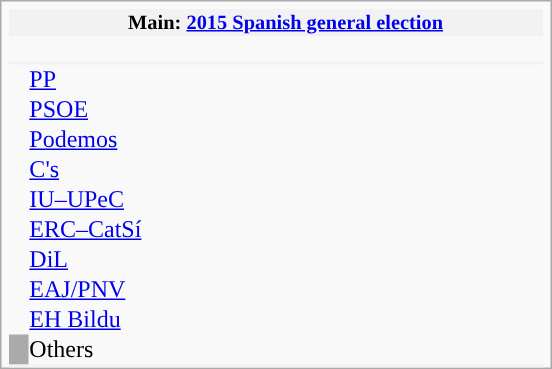<table class="infobox vcard" style="width:23.0em; padding:0.3em; padding-bottom:0em;" cellspacing=0>
<tr>
<td style="background:#F2F2F2; vertical-align:middle; padding:0.4em;" width="30px"></td>
<th colspan="4" style="text-align:center; background:#F2F2F2; font-size:0.85em; width:100%; vertical-align:middle;">Main: <a href='#'>2015 Spanish general election</a></th>
</tr>
<tr>
<td colspan="5" style="text-align:center; font-size:0.85em; padding:0.5em 0em;">  </td>
</tr>
<tr>
<td colspan="5"></td>
</tr>
<tr>
<td colspan="5"></td>
</tr>
<tr>
<th colspan="2" width="85px" style="background:#F2F2F2;"></th>
<th width="70px" style="background:#F2F2F2;"></th>
<th width="45px" style="background:#F2F2F2;"></th>
<th width="30px" style="background:#F2F2F2;"></th>
</tr>
<tr>
<td style="background:"></td>
<td><a href='#'>PP</a></td>
<td></td>
<td></td>
<td></td>
</tr>
<tr>
<td style="background:"></td>
<td><a href='#'>PSOE</a></td>
<td></td>
<td></td>
<td></td>
</tr>
<tr>
<td style="background:"></td>
<td><a href='#'>Podemos</a></td>
<td></td>
<td></td>
<td></td>
</tr>
<tr>
<td style="background:"></td>
<td><a href='#'>C's</a></td>
<td></td>
<td></td>
<td></td>
</tr>
<tr>
<td style="background:"></td>
<td><a href='#'>IU–UPeC</a></td>
<td></td>
<td></td>
<td></td>
</tr>
<tr>
<td style="background:"></td>
<td><a href='#'>ERC–CatSí</a></td>
<td></td>
<td></td>
<td></td>
</tr>
<tr>
<td style="background:"></td>
<td><a href='#'>DiL</a></td>
<td></td>
<td></td>
<td></td>
</tr>
<tr>
<td style="background:"></td>
<td><a href='#'>EAJ/PNV</a></td>
<td></td>
<td></td>
<td></td>
</tr>
<tr>
<td style="background:"></td>
<td><a href='#'>EH Bildu</a></td>
<td></td>
<td></td>
<td></td>
</tr>
<tr>
<td style="background:#AAAAAA;"></td>
<td>Others</td>
<td></td>
<td></td>
<td></td>
</tr>
<tr>
<th colspan="2" style="background:#F2F2F2;"></th>
<th style="background:#F2F2F2;"></th>
<th style="background:#F2F2F2;"></th>
<th style="background:#F2F2F2;"></th>
</tr>
</table>
